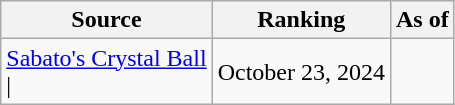<table class="wikitable" style="text-align:center">
<tr>
<th>Source</th>
<th>Ranking</th>
<th>As of</th>
</tr>
<tr>
<td align=left><a href='#'>Sabato's Crystal Ball</a><br>| </td>
<td>October 23, 2024</td>
</tr>
</table>
